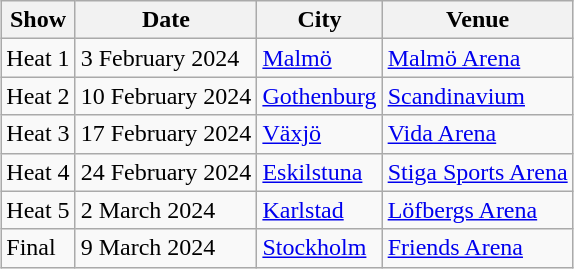<table class="wikitable" style="margin: 1em auto 1em auto">
<tr>
<th>Show</th>
<th>Date</th>
<th>City</th>
<th>Venue</th>
</tr>
<tr>
<td>Heat 1</td>
<td>3 February 2024</td>
<td><a href='#'>Malmö</a></td>
<td><a href='#'>Malmö Arena</a></td>
</tr>
<tr>
<td>Heat 2</td>
<td>10 February 2024</td>
<td><a href='#'>Gothenburg</a></td>
<td><a href='#'>Scandinavium</a></td>
</tr>
<tr>
<td>Heat 3</td>
<td>17 February 2024</td>
<td><a href='#'>Växjö</a></td>
<td><a href='#'>Vida Arena</a></td>
</tr>
<tr>
<td>Heat 4</td>
<td>24 February 2024</td>
<td><a href='#'>Eskilstuna</a></td>
<td><a href='#'>Stiga Sports Arena</a></td>
</tr>
<tr>
<td>Heat 5</td>
<td>2 March 2024</td>
<td><a href='#'>Karlstad</a></td>
<td><a href='#'>Löfbergs Arena</a></td>
</tr>
<tr>
<td>Final</td>
<td>9 March 2024</td>
<td><a href='#'>Stockholm</a></td>
<td><a href='#'>Friends Arena</a></td>
</tr>
</table>
